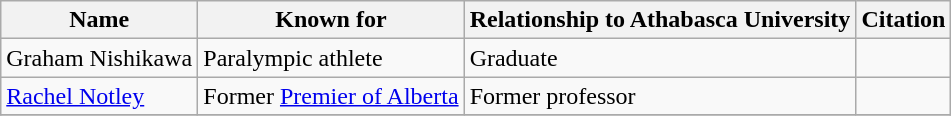<table class="wikitable">
<tr>
<th>Name</th>
<th>Known for</th>
<th>Relationship to Athabasca University</th>
<th>Citation</th>
</tr>
<tr>
<td>Graham Nishikawa</td>
<td>Paralympic athlete</td>
<td>Graduate</td>
<td></td>
</tr>
<tr>
<td><a href='#'>Rachel Notley</a></td>
<td>Former <a href='#'>Premier of Alberta</a></td>
<td>Former professor</td>
<td></td>
</tr>
<tr>
</tr>
</table>
